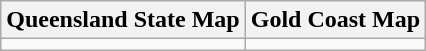<table class="wikitable">
<tr>
<th>Queensland State Map</th>
<th>Gold Coast Map</th>
</tr>
<tr>
<td></td>
<td></td>
</tr>
</table>
